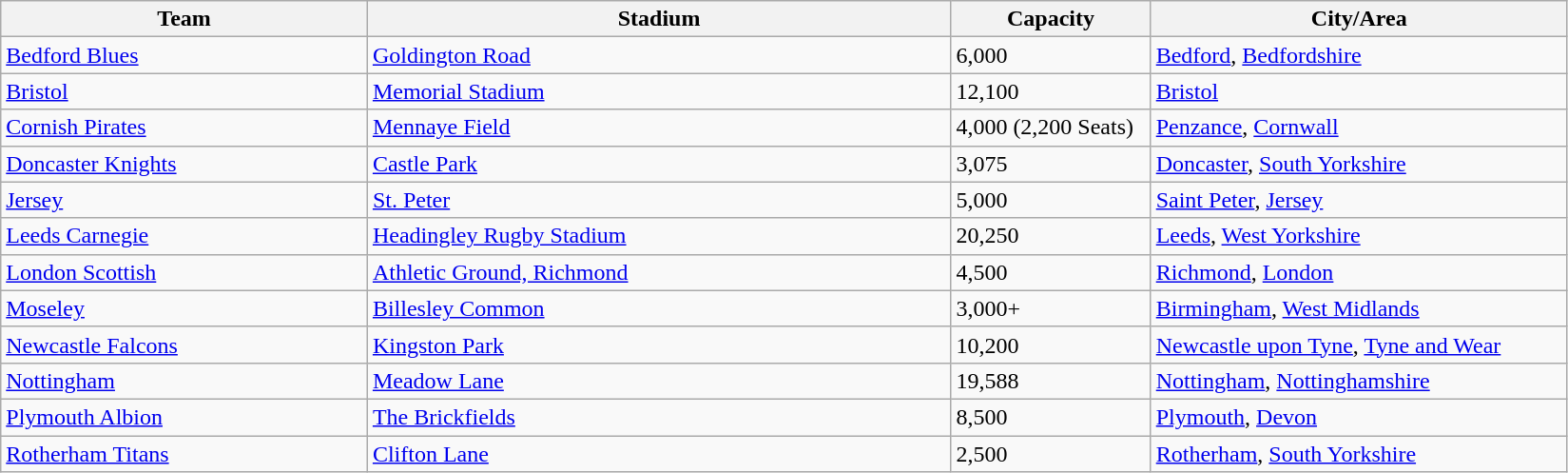<table class="wikitable sortable">
<tr>
<th width=22%>Team</th>
<th width=35%>Stadium</th>
<th width=12%>Capacity</th>
<th width=25%>City/Area</th>
</tr>
<tr>
<td><a href='#'>Bedford Blues</a></td>
<td><a href='#'>Goldington Road</a></td>
<td>6,000</td>
<td><a href='#'>Bedford</a>, <a href='#'>Bedfordshire</a></td>
</tr>
<tr>
<td><a href='#'>Bristol</a></td>
<td><a href='#'>Memorial Stadium</a></td>
<td>12,100</td>
<td><a href='#'>Bristol</a></td>
</tr>
<tr>
<td><a href='#'>Cornish Pirates</a></td>
<td><a href='#'>Mennaye Field</a></td>
<td>4,000 (2,200 Seats)</td>
<td><a href='#'>Penzance</a>, <a href='#'>Cornwall</a></td>
</tr>
<tr>
<td><a href='#'>Doncaster Knights</a></td>
<td><a href='#'>Castle Park</a></td>
<td>3,075</td>
<td><a href='#'>Doncaster</a>, <a href='#'>South Yorkshire</a></td>
</tr>
<tr>
<td><a href='#'>Jersey</a></td>
<td><a href='#'>St. Peter</a></td>
<td>5,000</td>
<td><a href='#'>Saint Peter</a>, <a href='#'>Jersey</a></td>
</tr>
<tr>
<td><a href='#'>Leeds Carnegie</a></td>
<td><a href='#'>Headingley Rugby Stadium</a></td>
<td>20,250</td>
<td><a href='#'>Leeds</a>, <a href='#'>West Yorkshire</a></td>
</tr>
<tr>
<td><a href='#'>London Scottish</a></td>
<td><a href='#'>Athletic Ground, Richmond</a></td>
<td>4,500</td>
<td><a href='#'>Richmond</a>, <a href='#'>London</a></td>
</tr>
<tr>
<td><a href='#'>Moseley</a></td>
<td><a href='#'>Billesley Common</a></td>
<td>3,000+</td>
<td><a href='#'>Birmingham</a>, <a href='#'>West Midlands</a></td>
</tr>
<tr>
<td><a href='#'>Newcastle Falcons</a></td>
<td><a href='#'>Kingston Park</a></td>
<td>10,200</td>
<td><a href='#'>Newcastle upon Tyne</a>, <a href='#'>Tyne and Wear</a></td>
</tr>
<tr>
<td><a href='#'>Nottingham</a></td>
<td><a href='#'>Meadow Lane</a></td>
<td>19,588</td>
<td><a href='#'>Nottingham</a>, <a href='#'>Nottinghamshire</a></td>
</tr>
<tr>
<td><a href='#'>Plymouth Albion</a></td>
<td><a href='#'>The Brickfields</a></td>
<td>8,500</td>
<td><a href='#'>Plymouth</a>, <a href='#'>Devon</a></td>
</tr>
<tr>
<td><a href='#'>Rotherham Titans</a></td>
<td><a href='#'>Clifton Lane</a></td>
<td>2,500</td>
<td><a href='#'>Rotherham</a>, <a href='#'>South Yorkshire</a></td>
</tr>
</table>
